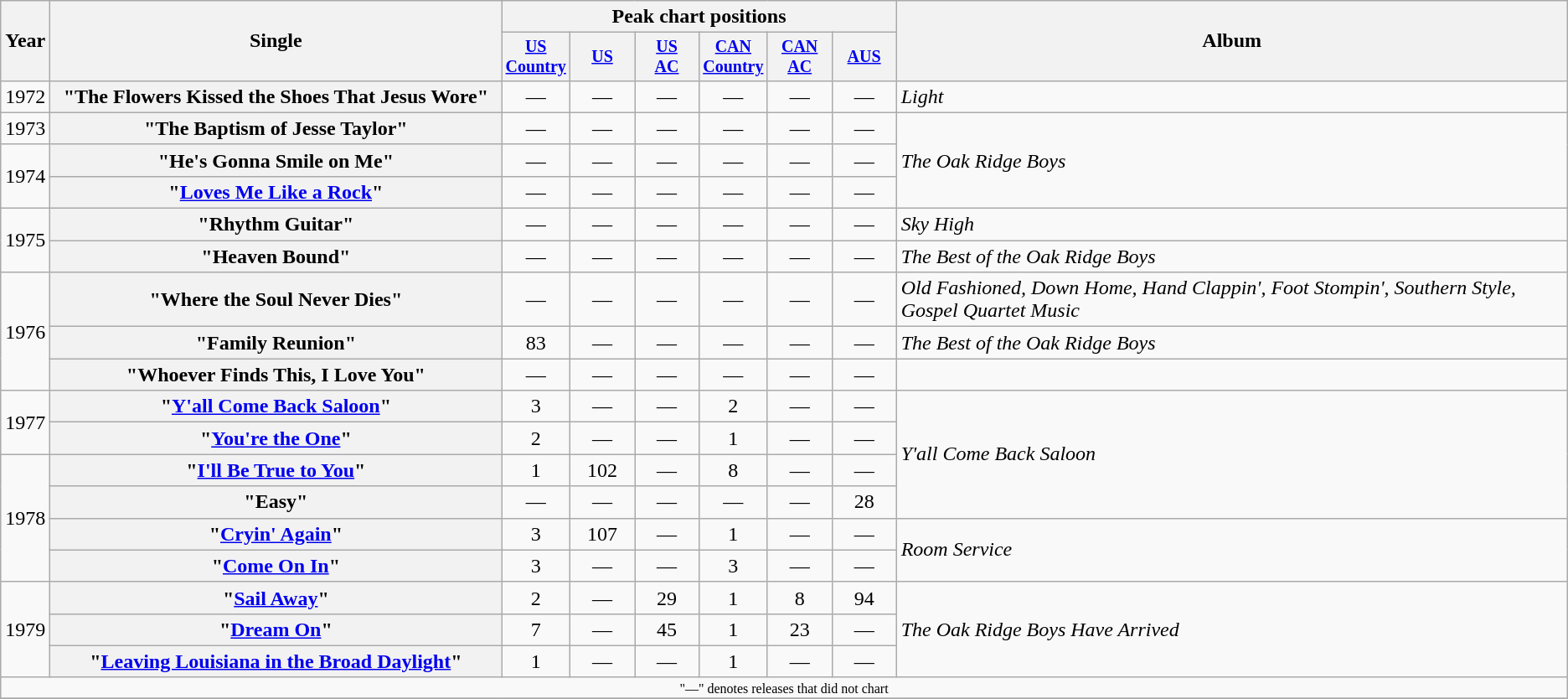<table class="wikitable plainrowheaders" style="text-align:center;">
<tr>
<th rowspan="2">Year</th>
<th rowspan="2" style="width:22em;">Single</th>
<th colspan="6">Peak chart positions</th>
<th rowspan="2">Album</th>
</tr>
<tr style="font-size:smaller;">
<th width="45"><a href='#'>US<br>Country</a><br></th>
<th width="45"><a href='#'>US</a><br></th>
<th width="45"><a href='#'>US<br>AC</a><br></th>
<th width="45"><a href='#'>CAN<br>Country</a><br></th>
<th width="45"><a href='#'>CAN<br>AC</a><br></th>
<th width="45"><a href='#'>AUS</a></th>
</tr>
<tr>
<td>1972</td>
<th scope="row">"The Flowers Kissed the Shoes That Jesus Wore"</th>
<td>—</td>
<td>—</td>
<td>—</td>
<td>—</td>
<td>—</td>
<td>—</td>
<td align="left"><em>Light</em></td>
</tr>
<tr>
<td>1973</td>
<th scope="row">"The Baptism of Jesse Taylor"</th>
<td>—</td>
<td>—</td>
<td>—</td>
<td>—</td>
<td>—</td>
<td>—</td>
<td align="left" rowspan="3"><em>The Oak Ridge Boys</em></td>
</tr>
<tr>
<td rowspan="2">1974</td>
<th scope="row">"He's Gonna Smile on Me"</th>
<td>—</td>
<td>—</td>
<td>—</td>
<td>—</td>
<td>—</td>
<td>—</td>
</tr>
<tr>
<th scope="row">"<a href='#'>Loves Me Like a Rock</a>"</th>
<td>—</td>
<td>—</td>
<td>—</td>
<td>—</td>
<td>—</td>
<td>—</td>
</tr>
<tr>
<td rowspan="2">1975</td>
<th scope="row">"Rhythm Guitar"</th>
<td>—</td>
<td>—</td>
<td>—</td>
<td>—</td>
<td>—</td>
<td>—</td>
<td align="left"><em>Sky High</em></td>
</tr>
<tr>
<th scope="row">"Heaven Bound"</th>
<td>—</td>
<td>—</td>
<td>—</td>
<td>—</td>
<td>—</td>
<td>—</td>
<td align="left"><em>The Best of the Oak Ridge Boys</em></td>
</tr>
<tr>
<td rowspan="3">1976</td>
<th scope="row">"Where the Soul Never Dies"</th>
<td>—</td>
<td>—</td>
<td>—</td>
<td>—</td>
<td>—</td>
<td>—</td>
<td align="left"><em>Old Fashioned, Down Home, Hand Clappin', Foot Stompin', Southern Style, Gospel Quartet Music</em></td>
</tr>
<tr>
<th scope="row">"Family Reunion"</th>
<td>83</td>
<td>—</td>
<td>—</td>
<td>—</td>
<td>—</td>
<td>—</td>
<td align="left"><em>The Best of the Oak Ridge Boys</em></td>
</tr>
<tr>
<th scope="row">"Whoever Finds This, I Love You"</th>
<td>—</td>
<td>—</td>
<td>—</td>
<td>—</td>
<td>—</td>
<td>—</td>
<td></td>
</tr>
<tr>
<td rowspan="2">1977</td>
<th scope="row">"<a href='#'>Y'all Come Back Saloon</a>"</th>
<td>3</td>
<td>—</td>
<td>—</td>
<td>2</td>
<td>—</td>
<td>—</td>
<td align="left" rowspan="4"><em>Y'all Come Back Saloon</em></td>
</tr>
<tr>
<th scope="row">"<a href='#'>You're the One</a>"</th>
<td>2</td>
<td>—</td>
<td>—</td>
<td>1</td>
<td>—</td>
<td>—</td>
</tr>
<tr>
<td rowspan="4">1978</td>
<th scope="row">"<a href='#'>I'll Be True to You</a>"</th>
<td>1</td>
<td>102</td>
<td>—</td>
<td>8</td>
<td>—</td>
<td>—</td>
</tr>
<tr>
<th scope="row">"Easy"</th>
<td>—</td>
<td>—</td>
<td>—</td>
<td>—</td>
<td>—</td>
<td>28</td>
</tr>
<tr>
<th scope="row">"<a href='#'>Cryin' Again</a>"</th>
<td>3</td>
<td>107</td>
<td>—</td>
<td>1</td>
<td>—</td>
<td>—</td>
<td align="left" rowspan="2"><em>Room Service</em></td>
</tr>
<tr>
<th scope="row">"<a href='#'>Come On In</a>"</th>
<td>3</td>
<td>—</td>
<td>—</td>
<td>3</td>
<td>—</td>
<td>—</td>
</tr>
<tr>
<td rowspan="3">1979</td>
<th scope="row">"<a href='#'>Sail Away</a>"</th>
<td>2</td>
<td>—</td>
<td>29</td>
<td>1</td>
<td>8</td>
<td>94</td>
<td align="left" rowspan="3"><em>The Oak Ridge Boys Have Arrived</em></td>
</tr>
<tr>
<th scope="row">"<a href='#'>Dream On</a>"</th>
<td>7</td>
<td>—</td>
<td>45</td>
<td>1</td>
<td>23</td>
<td>—</td>
</tr>
<tr>
<th scope="row">"<a href='#'>Leaving Louisiana in the Broad Daylight</a>"</th>
<td>1</td>
<td>—</td>
<td>—</td>
<td>1</td>
<td>—</td>
<td>—</td>
</tr>
<tr>
<td colspan="11" style="font-size:8pt">"—" denotes releases that did not chart</td>
</tr>
<tr>
</tr>
</table>
